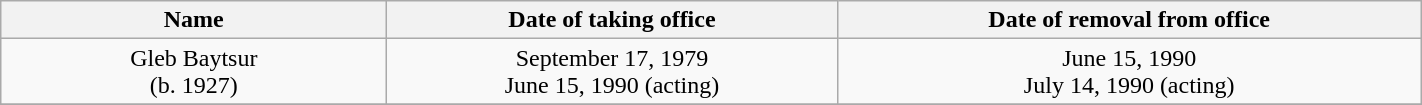<table class="wikitable" style="text-align:center" style="text-align:center" width=75%>
<tr>
<th width=250px>Name</th>
<th>Date of taking office</th>
<th>Date of removal from office</th>
</tr>
<tr>
<td>Gleb Baytsur<br>(b. 1927)<br></td>
<td>September 17, 1979<br>June 15, 1990 (acting)</td>
<td>June 15, 1990<br>July 14, 1990 (acting)</td>
</tr>
<tr>
</tr>
</table>
